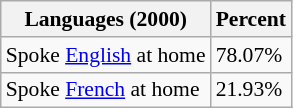<table class="wikitable sortable collapsible" style="font-size: 90%;">
<tr>
<th>Languages (2000) </th>
<th>Percent</th>
</tr>
<tr>
<td>Spoke <a href='#'>English</a> at home</td>
<td>78.07%</td>
</tr>
<tr>
<td>Spoke <a href='#'>French</a> at home</td>
<td>21.93%</td>
</tr>
</table>
